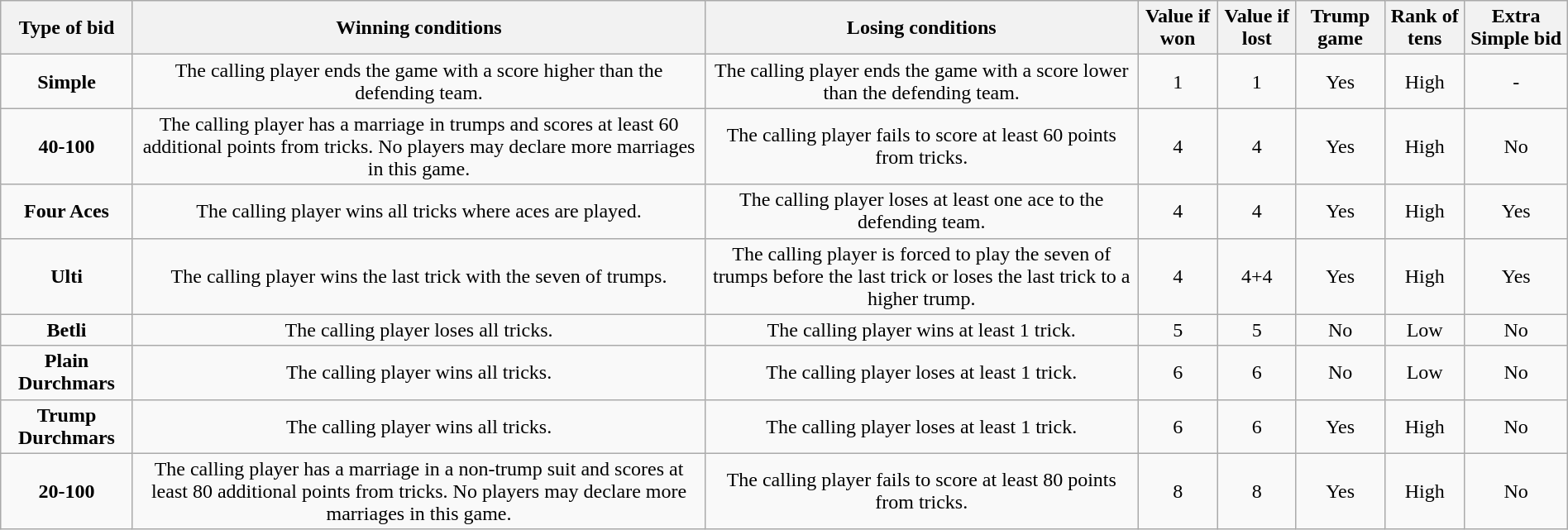<table class="wikitable" style="width:100%">
<tr>
<th>Type of bid</th>
<th>Winning conditions</th>
<th>Losing conditions</th>
<th>Value if won</th>
<th>Value if lost</th>
<th>Trump game</th>
<th>Rank of tens</th>
<th>Extra Simple bid</th>
</tr>
<tr>
<td align="center"><strong>Simple</strong></td>
<td align="center">The calling player ends the game with a score higher than the defending team.</td>
<td align="center">The calling player ends the game with a score lower than the defending team.</td>
<td align="center">1</td>
<td align="center">1</td>
<td align="center">Yes</td>
<td align="center">High</td>
<td align="center">-</td>
</tr>
<tr>
<td align="center"><strong>40-100</strong></td>
<td align="center">The calling player has a marriage in trumps and scores at least 60 additional points from tricks. No players may declare more marriages in this game.</td>
<td align="center">The calling player fails to score at least 60 points from tricks.</td>
<td align="center">4</td>
<td align="center">4</td>
<td align="center">Yes</td>
<td align="center">High</td>
<td align="center">No</td>
</tr>
<tr>
<td align="center"><strong>Four Aces</strong></td>
<td align="center">The calling player wins all tricks where aces are played.</td>
<td align="center">The calling player loses at least one ace to the defending team.</td>
<td align="center">4</td>
<td align="center">4</td>
<td align="center">Yes</td>
<td align="center">High</td>
<td align="center">Yes</td>
</tr>
<tr>
<td align="center"><strong>Ulti</strong></td>
<td align="center">The calling player wins the last trick with the seven of trumps.</td>
<td align="center">The calling player is forced to play the seven of trumps before the last trick or loses the last trick to a higher trump.</td>
<td align="center">4</td>
<td align="center">4+4</td>
<td align="center">Yes</td>
<td align="center">High</td>
<td align="center">Yes</td>
</tr>
<tr>
<td align="center"><strong>Betli</strong></td>
<td align="center">The calling player loses all tricks.</td>
<td align="center">The calling player wins at least 1 trick.</td>
<td align="center">5</td>
<td align="center">5</td>
<td align="center">No</td>
<td align="center">Low</td>
<td align="center">No</td>
</tr>
<tr>
<td align="center"><strong>Plain Durchmars</strong></td>
<td align="center">The calling player wins all tricks.</td>
<td align="center">The calling player loses at least 1 trick.</td>
<td align="center">6</td>
<td align="center">6</td>
<td align="center">No</td>
<td align="center">Low</td>
<td align="center">No</td>
</tr>
<tr>
<td align="center"><strong>Trump Durchmars</strong></td>
<td align="center">The calling player wins all tricks.</td>
<td align="center">The calling player loses at least 1 trick.</td>
<td align="center">6</td>
<td align="center">6</td>
<td align="center">Yes</td>
<td align="center">High</td>
<td align="center">No</td>
</tr>
<tr>
<td align="center"><strong>20-100</strong></td>
<td align="center">The calling player has a marriage in a non-trump suit and scores at least 80 additional points from tricks. No players may declare more marriages in this game.</td>
<td align="center">The calling player fails to score at least 80 points from tricks.</td>
<td align="center">8</td>
<td align="center">8</td>
<td align="center">Yes</td>
<td align="center">High</td>
<td align="center">No</td>
</tr>
</table>
